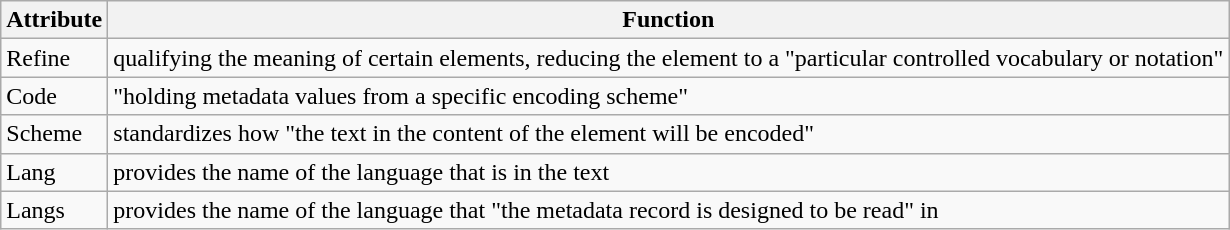<table class="wikitable">
<tr>
<th>Attribute</th>
<th>Function</th>
</tr>
<tr>
<td>Refine</td>
<td>qualifying the meaning of certain elements, reducing the element to a "particular controlled vocabulary or notation"</td>
</tr>
<tr>
<td>Code</td>
<td>"holding metadata values from a specific encoding scheme"</td>
</tr>
<tr>
<td>Scheme</td>
<td>standardizes how "the text in the content of the element will be encoded"</td>
</tr>
<tr>
<td>Lang</td>
<td>provides the name of the language that is in the text</td>
</tr>
<tr>
<td>Langs</td>
<td>provides the name of the language that "the metadata record is designed to be read" in</td>
</tr>
</table>
